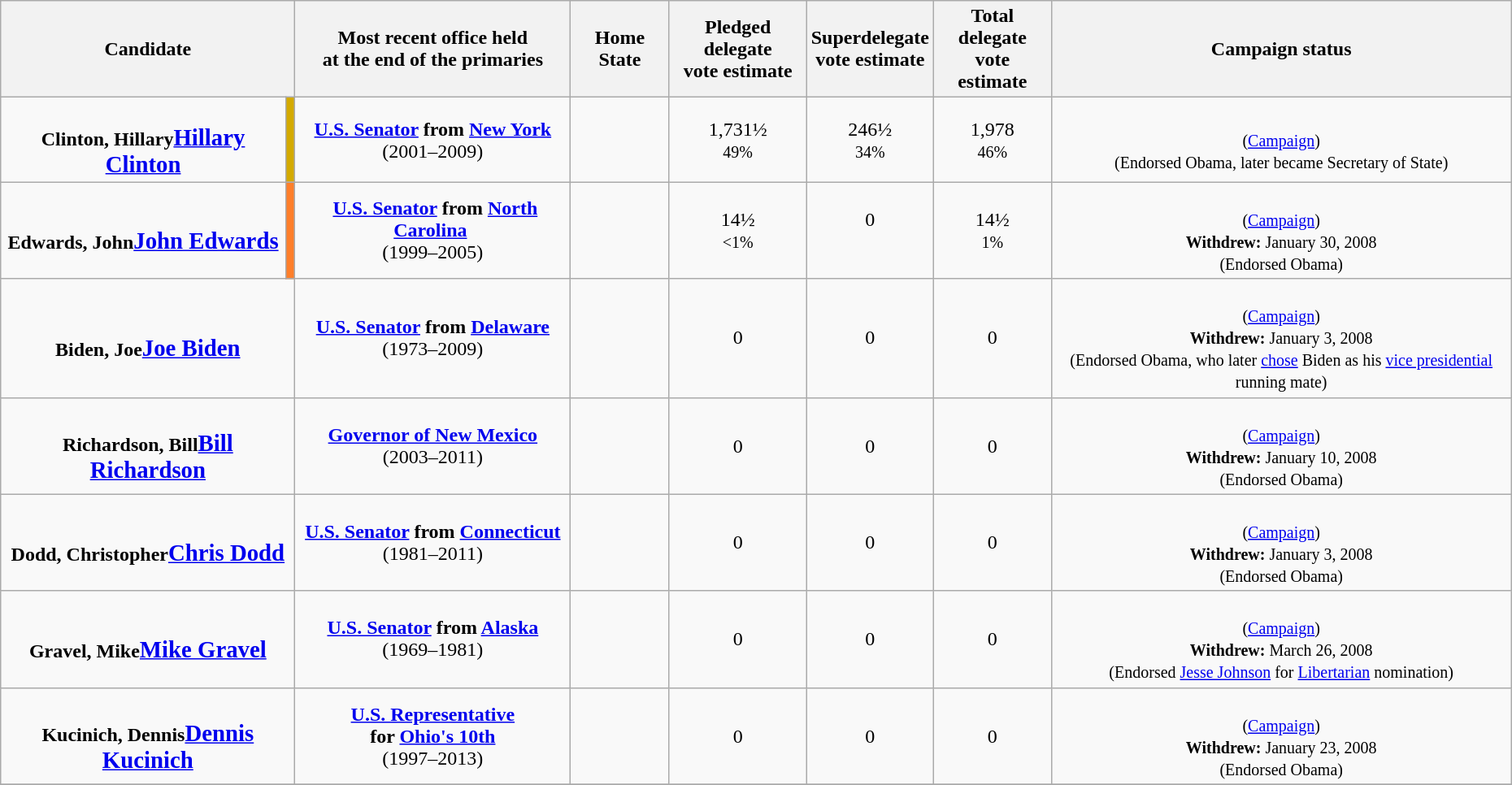<table class="sortable wikitable" style="margin-left:0.5em; text-align:center">
<tr>
<th colspan=2>Candidate</th>
<th class="unsortable">Most recent office held<br>at the end of the primaries</th>
<th>Home State</th>
<th>Pledged delegate<br>vote estimate</th>
<th>Superdelegate<br>vote estimate</th>
<th>Total delegate<br>vote estimate</th>
<th>Campaign status</th>
</tr>
<tr>
<td><br><strong><span>Clinton, Hillary</span><big><a href='#'>Hillary Clinton</a></big></strong></td>
<td style="background:#D4AA00;"></td>
<td><strong><a href='#'>U.S. Senator</a> from <a href='#'>New York</a></strong><br>(2001–2009)</td>
<td></td>
<td>1,731½<br><small>49%</small></td>
<td>246½<br><small>34%</small></td>
<td>1,978<br><small>46%</small></td>
<td><br><small>(<a href='#'>Campaign</a>)</small><br><small>(Endorsed Obama, later became Secretary of State)</small></td>
</tr>
<tr>
<td><br><strong><span>Edwards, John</span><big><a href='#'>John Edwards</a></big></strong></td>
<td style="background:#ff7f2a;"></td>
<td> <strong><a href='#'>U.S. Senator</a> from <a href='#'>North Carolina</a></strong> <br>(1999–2005)</td>
<td></td>
<td>14½<br><small><1%</small></td>
<td>0<br><small> </small></td>
<td>14½<br><small>1%</small></td>
<td><br><small>(<a href='#'>Campaign</a>)</small><br><small><strong>Withdrew:</strong> January 30, 2008</small><br><small>(Endorsed Obama)</small></td>
</tr>
<tr>
<td colspan="2"><br><strong><span>Biden, Joe</span><big><a href='#'>Joe Biden</a></big></strong></td>
<td><strong><a href='#'>U.S. Senator</a> from <a href='#'>Delaware</a></strong><br>(1973–2009)</td>
<td></td>
<td>0</td>
<td>0</td>
<td>0</td>
<td><br><small>(<a href='#'>Campaign</a>)</small><br><small><strong>Withdrew:</strong> January 3, 2008</small><br><small>(Endorsed Obama, who later <a href='#'>chose</a> Biden as his <a href='#'>vice presidential</a> running mate)</small></td>
</tr>
<tr>
<td colspan="2"><br><strong><span>Richardson, Bill</span><big><a href='#'>Bill Richardson</a></big></strong></td>
<td><strong><a href='#'>Governor of New Mexico</a></strong><br>(2003–2011)</td>
<td></td>
<td>0</td>
<td>0</td>
<td>0</td>
<td><br><small>(<a href='#'>Campaign</a>)</small><br><small><strong>Withdrew:</strong> January 10, 2008</small><br><small>(Endorsed Obama)</small></td>
</tr>
<tr>
<td colspan="2"><br><strong><span>Dodd, Christopher</span><big><a href='#'>Chris Dodd</a></big></strong></td>
<td><strong><a href='#'>U.S. Senator</a> from <a href='#'>Connecticut</a></strong><br>(1981–2011)</td>
<td></td>
<td>0</td>
<td>0</td>
<td>0</td>
<td><small><br>(<a href='#'>Campaign</a>)</small><br><small><strong>Withdrew:</strong> January 3, 2008</small><br><small>(Endorsed Obama)</small></td>
</tr>
<tr>
<td colspan="2"><br><strong><span>Gravel, Mike</span><big><a href='#'>Mike Gravel</a></big></strong></td>
<td><strong><a href='#'>U.S. Senator</a> from <a href='#'>Alaska</a></strong><br>(1969–1981)</td>
<td></td>
<td>0</td>
<td>0</td>
<td>0</td>
<td><br><small>(<a href='#'>Campaign</a>)</small><br><small><strong>Withdrew:</strong> March 26, 2008</small><br><small>(Endorsed <a href='#'>Jesse Johnson</a> for <a href='#'>Libertarian</a> nomination)</small></td>
</tr>
<tr>
<td colspan="2"><br><strong><span>Kucinich, Dennis</span><big><a href='#'>Dennis Kucinich</a></big></strong></td>
<td><strong><a href='#'>U.S. Representative</a><br> for <a href='#'>Ohio's 10th</a></strong><br>(1997–2013)</td>
<td></td>
<td>0</td>
<td>0</td>
<td>0</td>
<td><br><small>(<a href='#'>Campaign</a>)</small><br><small><strong>Withdrew:</strong> January 23, 2008</small><br><small>(Endorsed Obama)</small></td>
</tr>
<tr>
</tr>
</table>
